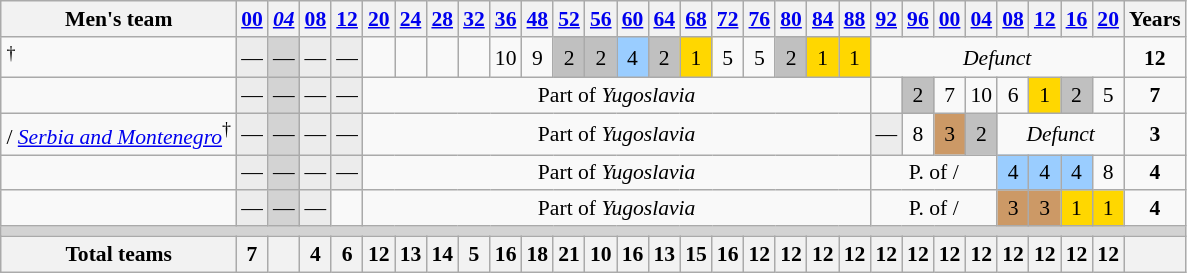<table class="wikitable" style="text-align: center; font-size: 90%; margin-left: 1em;">
<tr>
<th>Men's team</th>
<th><a href='#'>00</a></th>
<th><em><a href='#'>04</a></em></th>
<th><a href='#'>08</a></th>
<th><a href='#'>12</a></th>
<th><a href='#'>20</a></th>
<th><a href='#'>24</a></th>
<th><a href='#'>28</a></th>
<th><a href='#'>32</a></th>
<th><a href='#'>36</a></th>
<th><a href='#'>48</a></th>
<th><a href='#'>52</a></th>
<th><a href='#'>56</a></th>
<th><a href='#'>60</a></th>
<th><a href='#'>64</a></th>
<th><a href='#'>68</a></th>
<th><a href='#'>72</a></th>
<th><a href='#'>76</a></th>
<th><a href='#'>80</a></th>
<th><a href='#'>84</a></th>
<th><a href='#'>88</a></th>
<th><a href='#'>92</a></th>
<th><a href='#'>96</a></th>
<th><a href='#'>00</a></th>
<th><a href='#'>04</a></th>
<th><a href='#'>08</a></th>
<th><a href='#'>12</a></th>
<th><a href='#'>16</a></th>
<th><a href='#'>20</a></th>
<th>Years</th>
</tr>
<tr>
<td style="text-align: left;"><em></em><sup>†</sup></td>
<td style="background-color: #ececec;">—</td>
<td style="background-color: lightgray;">—</td>
<td style="background-color: #ececec;">—</td>
<td style="background-color: #ececec;">—</td>
<td></td>
<td></td>
<td></td>
<td></td>
<td>10</td>
<td>9</td>
<td style="background-color: silver;">2</td>
<td style="background-color: silver;">2</td>
<td style="background-color: #9acdff;">4</td>
<td style="background-color: silver;">2</td>
<td style="background-color: gold;">1</td>
<td>5</td>
<td>5</td>
<td style="background-color: silver;">2</td>
<td style="background-color: gold;">1</td>
<td style="background-color: gold;">1</td>
<td colspan="8"><em>Defunct</em></td>
<td><strong>12</strong></td>
</tr>
<tr>
<td style="text-align: left;"></td>
<td style="background-color: #ececec;">—</td>
<td style="background-color: lightgray;">—</td>
<td style="background-color: #ececec;">—</td>
<td style="background-color: #ececec;">—</td>
<td colspan="16">Part of <em>Yugoslavia</em></td>
<td></td>
<td style="background-color: silver;">2</td>
<td>7</td>
<td>10</td>
<td>6</td>
<td style="background-color: gold;">1</td>
<td style="background-color: silver;">2</td>
<td>5</td>
<td><strong>7</strong></td>
</tr>
<tr>
<td style="text-align: left;"><em></em> / <em><a href='#'>Serbia and Montenegro</a></em><sup>†</sup></td>
<td style="background-color: #ececec;">—</td>
<td style="background-color: lightgray;">—</td>
<td style="background-color: #ececec;">—</td>
<td style="background-color: #ececec;">—</td>
<td colspan="16">Part of <em>Yugoslavia</em></td>
<td style="background-color: #ececec;">—</td>
<td>8</td>
<td style="background-color: #cc9966;">3</td>
<td style="background-color: silver;">2</td>
<td colspan="4"><em>Defunct</em></td>
<td><strong>3</strong></td>
</tr>
<tr>
<td style="text-align: left;"></td>
<td style="background-color: #ececec;">—</td>
<td style="background-color: lightgray;">—</td>
<td style="background-color: #ececec;">—</td>
<td style="background-color: #ececec;">—</td>
<td colspan="16">Part of <em>Yugoslavia</em></td>
<td colspan="4">P. of <em></em> / <em></em></td>
<td style="background-color: #9acdff;">4</td>
<td style="background-color: #9acdff;">4</td>
<td style="background-color: #9acdff;">4</td>
<td>8</td>
<td><strong>4</strong></td>
</tr>
<tr>
<td style="text-align: left;"></td>
<td style="background-color: #ececec;">—</td>
<td style="background-color: lightgray;">—</td>
<td style="background-color: #ececec;">—</td>
<td></td>
<td colspan="16">Part of <em>Yugoslavia</em></td>
<td colspan="4">P. of <em></em> / <em></em></td>
<td style="background-color: #cc9966;">3</td>
<td style="background-color: #cc9966;">3</td>
<td style="background-color: gold;">1</td>
<td style="background-color: gold;">1</td>
<td><strong>4</strong></td>
</tr>
<tr style="background-color: lightgrey;">
<td colspan="30"></td>
</tr>
<tr>
<th>Total teams</th>
<th>7</th>
<th></th>
<th>4</th>
<th>6</th>
<th>12</th>
<th>13</th>
<th>14</th>
<th>5</th>
<th>16</th>
<th>18</th>
<th>21</th>
<th>10</th>
<th>16</th>
<th>13</th>
<th>15</th>
<th>16</th>
<th>12</th>
<th>12</th>
<th>12</th>
<th>12</th>
<th>12</th>
<th>12</th>
<th>12</th>
<th>12</th>
<th>12</th>
<th>12</th>
<th>12</th>
<th>12</th>
<th></th>
</tr>
</table>
